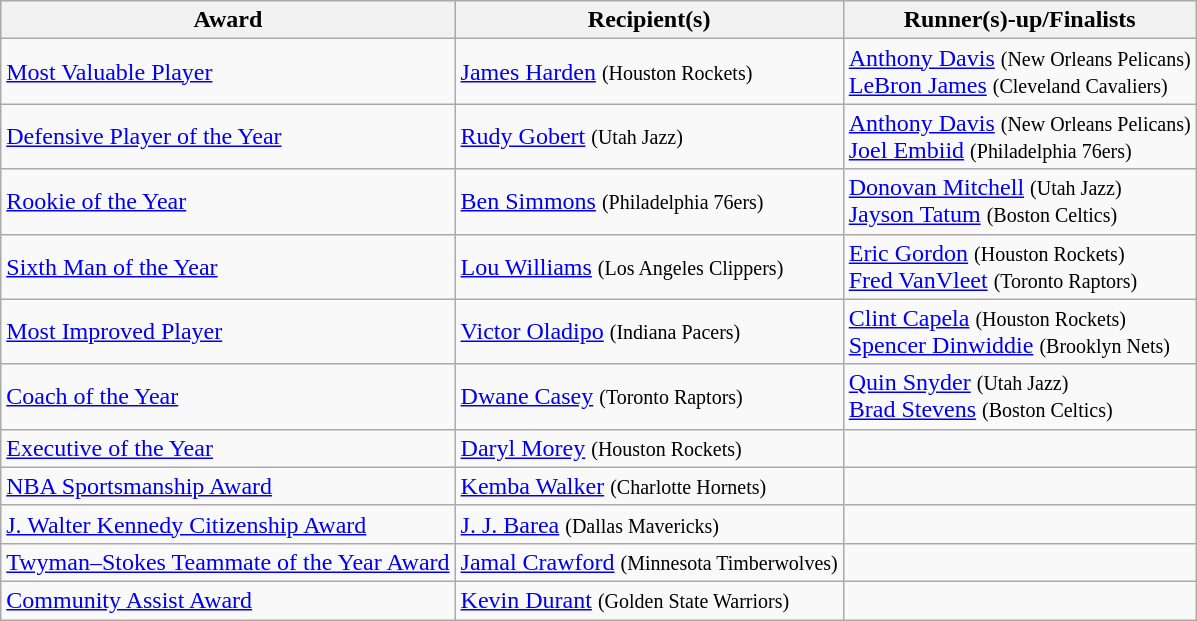<table class="wikitable">
<tr>
<th>Award</th>
<th>Recipient(s)</th>
<th>Runner(s)-up/Finalists</th>
</tr>
<tr>
<td><a href='#'>Most Valuable Player</a></td>
<td><a href='#'>James Harden</a> <small>(Houston Rockets)</small></td>
<td><a href='#'>Anthony Davis</a> <small>(New Orleans Pelicans)</small><br><a href='#'>LeBron James</a> <small>(Cleveland Cavaliers)</small></td>
</tr>
<tr>
<td><a href='#'>Defensive Player of the Year</a></td>
<td><a href='#'>Rudy Gobert</a> <small>(Utah Jazz)</small></td>
<td><a href='#'>Anthony Davis</a> <small>(New Orleans Pelicans)</small><br><a href='#'>Joel Embiid</a> <small>(Philadelphia 76ers)</small></td>
</tr>
<tr>
<td><a href='#'>Rookie of the Year</a></td>
<td><a href='#'>Ben Simmons</a> <small>(Philadelphia 76ers)</small></td>
<td><a href='#'>Donovan Mitchell</a> <small>(Utah Jazz)</small><br><a href='#'>Jayson Tatum</a> <small>(Boston Celtics)</small></td>
</tr>
<tr>
<td><a href='#'>Sixth Man of the Year</a></td>
<td><a href='#'>Lou Williams</a> <small>(Los Angeles Clippers)</small></td>
<td><a href='#'>Eric Gordon</a> <small>(Houston Rockets)</small><br><a href='#'>Fred VanVleet</a> <small>(Toronto Raptors)</small></td>
</tr>
<tr>
<td><a href='#'>Most Improved Player</a></td>
<td><a href='#'>Victor Oladipo</a> <small>(Indiana Pacers)</small></td>
<td><a href='#'>Clint Capela</a> <small>(Houston Rockets)</small><br><a href='#'>Spencer Dinwiddie</a> <small>(Brooklyn Nets)</small></td>
</tr>
<tr>
<td><a href='#'>Coach of the Year</a></td>
<td><a href='#'>Dwane Casey</a> <small>(Toronto Raptors)</small></td>
<td><a href='#'>Quin Snyder</a> <small>(Utah Jazz)</small><br><a href='#'>Brad Stevens</a> <small>(Boston Celtics)</small></td>
</tr>
<tr>
<td><a href='#'>Executive of the Year</a></td>
<td><a href='#'>Daryl Morey</a> <small>(Houston Rockets)</small></td>
<td></td>
</tr>
<tr>
<td><a href='#'>NBA Sportsmanship Award</a></td>
<td><a href='#'>Kemba Walker</a> <small>(Charlotte Hornets)</small></td>
<td></td>
</tr>
<tr>
<td><a href='#'>J. Walter Kennedy Citizenship Award</a></td>
<td><a href='#'>J. J. Barea</a> <small>(Dallas Mavericks)</small></td>
<td></td>
</tr>
<tr>
<td><a href='#'>Twyman–Stokes Teammate of the Year Award</a></td>
<td><a href='#'>Jamal Crawford</a> <small>(Minnesota Timberwolves)</small></td>
<td></td>
</tr>
<tr>
<td><a href='#'>Community Assist Award</a></td>
<td><a href='#'>Kevin Durant</a> <small>(Golden State Warriors)</small></td>
<td></td>
</tr>
</table>
